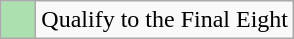<table class="wikitable">
<tr>
<td style="background:#ACE1AF;">    </td>
<td>Qualify to the Final Eight</td>
</tr>
</table>
